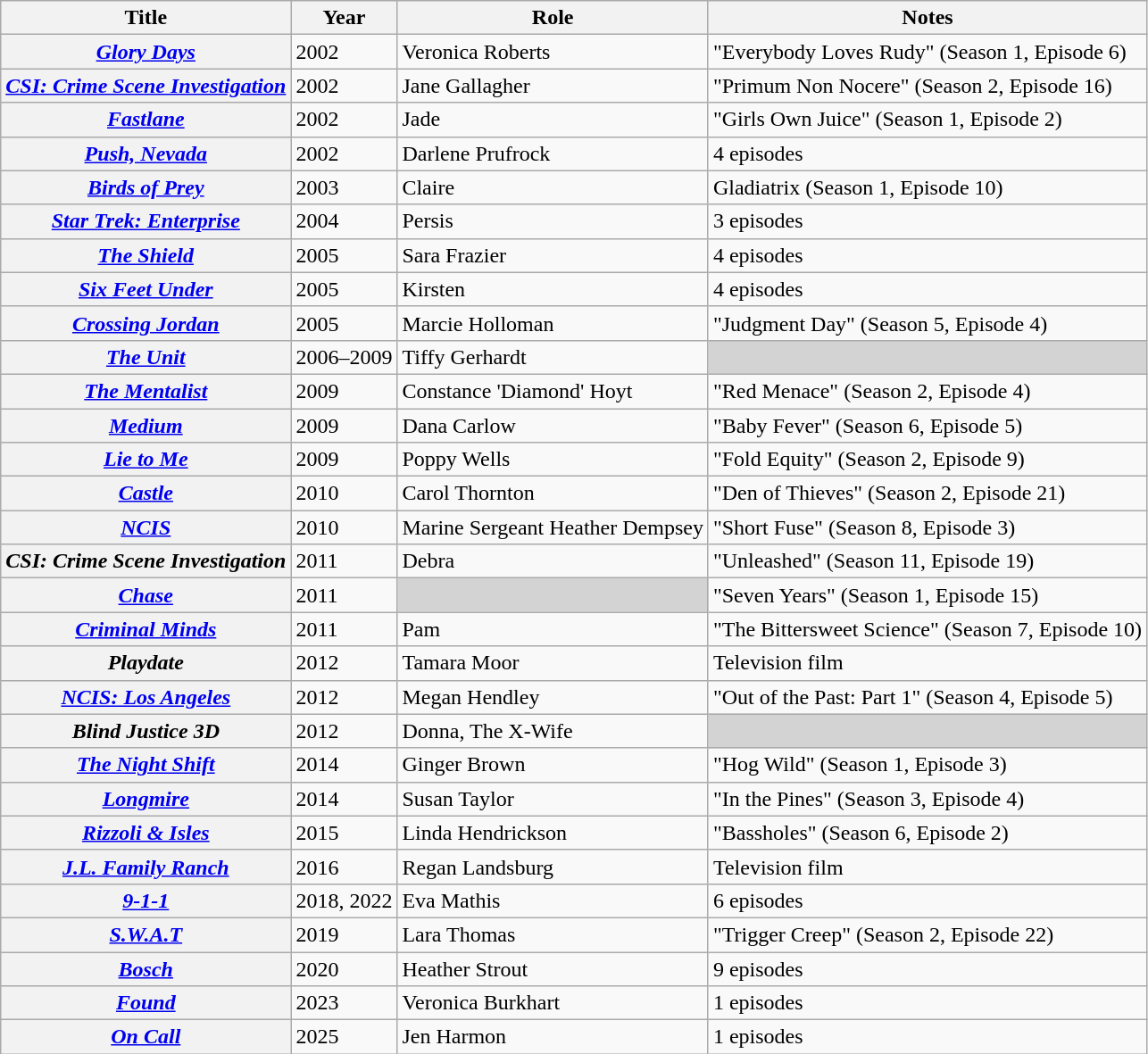<table class="wikitable plainrowheaders">
<tr>
<th scope="col">Title</th>
<th scope="col">Year</th>
<th scope="col">Role</th>
<th scope="col">Notes</th>
</tr>
<tr>
<th scope="row"><em><a href='#'>Glory Days</a></em></th>
<td>2002</td>
<td>Veronica Roberts</td>
<td>"Everybody Loves Rudy" (Season 1, Episode 6)</td>
</tr>
<tr>
<th scope="row"><em><a href='#'>CSI: Crime Scene Investigation</a></em></th>
<td>2002</td>
<td>Jane Gallagher</td>
<td>"Primum Non Nocere" (Season 2, Episode 16)</td>
</tr>
<tr>
<th scope="row"><em><a href='#'>Fastlane</a></em></th>
<td>2002</td>
<td>Jade</td>
<td>"Girls Own Juice" (Season 1, Episode 2)</td>
</tr>
<tr>
<th scope="row"><em><a href='#'>Push, Nevada</a></em></th>
<td>2002</td>
<td>Darlene Prufrock</td>
<td>4 episodes</td>
</tr>
<tr>
<th scope="row"><em><a href='#'>Birds of Prey</a></em></th>
<td>2003</td>
<td>Claire</td>
<td>Gladiatrix (Season 1, Episode 10)</td>
</tr>
<tr>
<th scope="row"><em><a href='#'>Star Trek: Enterprise</a></em></th>
<td>2004</td>
<td>Persis</td>
<td>3 episodes</td>
</tr>
<tr>
<th scope="row"><em><a href='#'>The Shield</a></em></th>
<td>2005</td>
<td>Sara Frazier</td>
<td>4 episodes</td>
</tr>
<tr>
<th scope="row"><em><a href='#'>Six Feet Under</a></em></th>
<td>2005</td>
<td>Kirsten</td>
<td>4 episodes</td>
</tr>
<tr>
<th scope="row"><em><a href='#'>Crossing Jordan</a></em></th>
<td>2005</td>
<td>Marcie Holloman</td>
<td>"Judgment Day" (Season 5, Episode 4)</td>
</tr>
<tr>
<th scope="row"><em><a href='#'>The Unit</a></em></th>
<td>2006–2009</td>
<td>Tiffy Gerhardt</td>
<td style="background-color:#D3D3D3;"></td>
</tr>
<tr>
<th scope="row"><em><a href='#'>The Mentalist</a></em></th>
<td>2009</td>
<td>Constance 'Diamond' Hoyt</td>
<td>"Red Menace" (Season 2, Episode 4)</td>
</tr>
<tr>
<th scope="row"><em><a href='#'>Medium</a></em></th>
<td>2009</td>
<td>Dana Carlow</td>
<td>"Baby Fever" (Season 6, Episode 5)</td>
</tr>
<tr>
<th scope="row"><em><a href='#'>Lie to Me</a></em></th>
<td>2009</td>
<td>Poppy Wells</td>
<td>"Fold Equity" (Season 2, Episode 9)</td>
</tr>
<tr>
<th scope="row"><em><a href='#'>Castle</a></em></th>
<td>2010</td>
<td>Carol Thornton</td>
<td>"Den of Thieves" (Season 2, Episode 21)</td>
</tr>
<tr>
<th scope="row"><em><a href='#'>NCIS</a></em></th>
<td>2010</td>
<td>Marine Sergeant Heather Dempsey</td>
<td>"Short Fuse" (Season 8, Episode 3)</td>
</tr>
<tr>
<th scope="row"><em>CSI: Crime Scene Investigation</em></th>
<td>2011</td>
<td>Debra</td>
<td>"Unleashed" (Season 11, Episode 19)</td>
</tr>
<tr>
<th scope="row"><em><a href='#'>Chase</a></em></th>
<td>2011</td>
<td style="background-color:#D3D3D3;"></td>
<td>"Seven Years" (Season 1, Episode 15)</td>
</tr>
<tr>
<th scope="row"><em><a href='#'>Criminal Minds</a></em></th>
<td>2011</td>
<td>Pam</td>
<td>"The Bittersweet Science" (Season 7, Episode 10)</td>
</tr>
<tr>
<th scope="row"><em>Playdate</em></th>
<td>2012</td>
<td>Tamara Moor</td>
<td>Television film</td>
</tr>
<tr>
<th scope="row"><em><a href='#'>NCIS: Los Angeles</a></em></th>
<td>2012</td>
<td>Megan Hendley</td>
<td>"Out of the Past: Part 1" (Season 4, Episode 5)</td>
</tr>
<tr>
<th scope="row"><em>Blind Justice 3D</em></th>
<td>2012</td>
<td>Donna, The X-Wife</td>
<td style="background-color:#D3D3D3;"></td>
</tr>
<tr>
<th scope="row"><em><a href='#'>The Night Shift</a></em></th>
<td>2014</td>
<td>Ginger Brown</td>
<td>"Hog Wild" (Season 1, Episode 3)</td>
</tr>
<tr>
<th scope="row"><em><a href='#'>Longmire</a></em></th>
<td>2014</td>
<td>Susan Taylor</td>
<td>"In the Pines" (Season 3, Episode 4)</td>
</tr>
<tr>
<th scope="row"><em><a href='#'>Rizzoli & Isles</a></em></th>
<td>2015</td>
<td>Linda Hendrickson</td>
<td>"Bassholes" (Season 6, Episode 2)</td>
</tr>
<tr>
<th scope="row"><em><a href='#'>J.L. Family Ranch</a></em></th>
<td>2016</td>
<td>Regan Landsburg</td>
<td>Television film</td>
</tr>
<tr>
<th scope="row"><em><a href='#'>9-1-1</a></em></th>
<td>2018, 2022</td>
<td>Eva Mathis</td>
<td>6 episodes</td>
</tr>
<tr>
<th scope="row"><em><a href='#'>S.W.A.T</a></em></th>
<td>2019</td>
<td>Lara Thomas</td>
<td>"Trigger Creep" (Season 2, Episode 22)</td>
</tr>
<tr>
<th scope="row"><em><a href='#'>Bosch</a></em></th>
<td>2020</td>
<td>Heather Strout</td>
<td>9 episodes</td>
</tr>
<tr>
<th scope="row"><em><a href='#'>Found</a></em></th>
<td>2023</td>
<td>Veronica Burkhart</td>
<td>1 episodes</td>
</tr>
<tr>
<th scope="row"><em><a href='#'>On Call</a></em></th>
<td>2025</td>
<td>Jen Harmon</td>
<td>1 episodes</td>
</tr>
</table>
